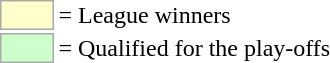<table>
<tr>
<td style="background-color:#ffffcc; border:1px solid #aaaaaa; width:2em;"></td>
<td>= League winners</td>
</tr>
<tr>
<td style="background-color:#ccffcc; border:1px solid #aaaaaa; width:2em;"></td>
<td>= Qualified for the play-offs</td>
</tr>
</table>
